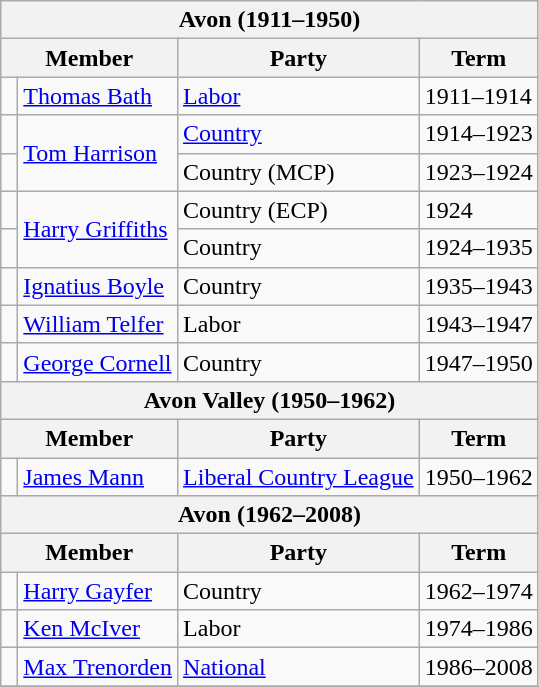<table class="wikitable">
<tr>
<th colspan="4">Avon (1911–1950)</th>
</tr>
<tr>
<th colspan="2">Member</th>
<th>Party</th>
<th>Term</th>
</tr>
<tr>
<td> </td>
<td><a href='#'>Thomas Bath</a></td>
<td><a href='#'>Labor</a></td>
<td>1911–1914</td>
</tr>
<tr>
<td> </td>
<td rowspan=2><a href='#'>Tom Harrison</a></td>
<td><a href='#'>Country</a></td>
<td>1914–1923</td>
</tr>
<tr>
<td> </td>
<td>Country (MCP)</td>
<td>1923–1924</td>
</tr>
<tr>
<td> </td>
<td rowspan="2"><a href='#'>Harry Griffiths</a></td>
<td>Country (ECP)</td>
<td>1924</td>
</tr>
<tr>
<td> </td>
<td>Country</td>
<td>1924–1935</td>
</tr>
<tr>
<td> </td>
<td><a href='#'>Ignatius Boyle</a></td>
<td>Country</td>
<td>1935–1943</td>
</tr>
<tr>
<td> </td>
<td><a href='#'>William Telfer</a></td>
<td>Labor</td>
<td>1943–1947</td>
</tr>
<tr>
<td> </td>
<td><a href='#'>George Cornell</a></td>
<td>Country</td>
<td>1947–1950</td>
</tr>
<tr>
<th colspan="4">Avon Valley (1950–1962)</th>
</tr>
<tr>
<th colspan="2">Member</th>
<th>Party</th>
<th>Term</th>
</tr>
<tr>
<td> </td>
<td><a href='#'>James Mann</a></td>
<td><a href='#'>Liberal Country League</a></td>
<td>1950–1962</td>
</tr>
<tr>
<th colspan="4">Avon (1962–2008)</th>
</tr>
<tr>
<th colspan="2">Member</th>
<th>Party</th>
<th>Term</th>
</tr>
<tr>
<td> </td>
<td><a href='#'>Harry Gayfer</a></td>
<td>Country</td>
<td>1962–1974</td>
</tr>
<tr>
<td> </td>
<td><a href='#'>Ken McIver</a></td>
<td>Labor</td>
<td>1974–1986</td>
</tr>
<tr>
<td> </td>
<td><a href='#'>Max Trenorden</a></td>
<td><a href='#'>National</a></td>
<td>1986–2008</td>
</tr>
<tr>
</tr>
</table>
